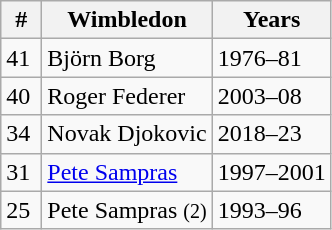<table class="wikitable" style="display:inline-table;">
<tr>
<th width=20>#</th>
<th>Wimbledon</th>
<th>Years</th>
</tr>
<tr>
<td>41</td>
<td> Björn Borg</td>
<td>1976–81</td>
</tr>
<tr>
<td>40</td>
<td> Roger Federer</td>
<td>2003–08</td>
</tr>
<tr>
<td>34</td>
<td> Novak Djokovic</td>
<td>2018–23</td>
</tr>
<tr>
<td>31</td>
<td> <a href='#'>Pete Sampras</a></td>
<td>1997–2001</td>
</tr>
<tr>
<td>25</td>
<td> Pete Sampras <small>(2)</small></td>
<td>1993–96</td>
</tr>
</table>
